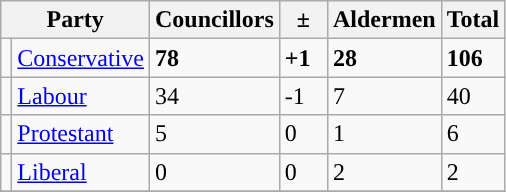<table class="wikitable">
<tr>
<th colspan="2">Party</th>
<th>Councillors</th>
<th>  ±  </th>
<th>Aldermen</th>
<th>Total</th>
</tr>
<tr>
<td style="background-color: "></td>
<td><a href='#'>Conservative</a></td>
<td><strong>78</strong></td>
<td><strong>+1</strong></td>
<td><strong>28</strong></td>
<td><strong>106</strong></td>
</tr>
<tr>
<td style="background-color: "></td>
<td><a href='#'>Labour</a></td>
<td>34</td>
<td>-1</td>
<td>7</td>
<td>40</td>
</tr>
<tr>
<td style="background-color: "></td>
<td><a href='#'>Protestant</a></td>
<td>5</td>
<td>0</td>
<td>1</td>
<td>6</td>
</tr>
<tr>
<td style="background-color: "></td>
<td><a href='#'>Liberal</a></td>
<td>0</td>
<td>0</td>
<td>2</td>
<td>2</td>
</tr>
<tr>
</tr>
</table>
